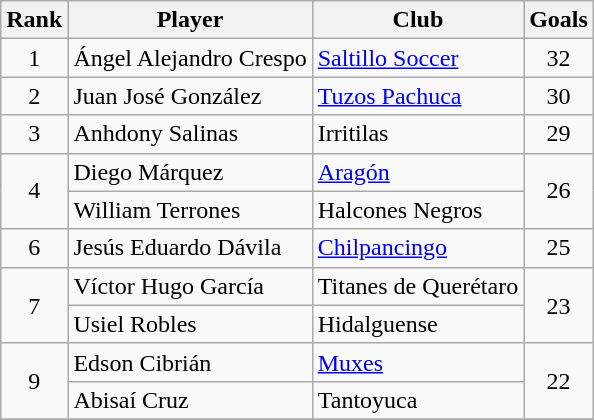<table class="wikitable">
<tr>
<th>Rank</th>
<th>Player</th>
<th>Club</th>
<th>Goals</th>
</tr>
<tr>
<td align=center rowspan=1>1</td>
<td> Ángel Alejandro Crespo</td>
<td><a href='#'>Saltillo Soccer</a></td>
<td align=center rowspan=1>32</td>
</tr>
<tr>
<td align=center rowspan=1>2</td>
<td> Juan José González</td>
<td><a href='#'>Tuzos Pachuca</a></td>
<td align=center rowspan=1>30</td>
</tr>
<tr>
<td align=center rowspan=1>3</td>
<td> Anhdony Salinas</td>
<td>Irritilas</td>
<td align=center rowspan=1>29</td>
</tr>
<tr>
<td align=center rowspan=2>4</td>
<td> Diego Márquez</td>
<td><a href='#'>Aragón</a></td>
<td align=center rowspan=2>26</td>
</tr>
<tr>
<td> William Terrones</td>
<td>Halcones Negros</td>
</tr>
<tr>
<td align=center rowspan=1>6</td>
<td> Jesús Eduardo Dávila</td>
<td><a href='#'>Chilpancingo</a></td>
<td align=center rowspan=1>25</td>
</tr>
<tr>
<td align=center rowspan=2>7</td>
<td> Víctor Hugo García</td>
<td>Titanes de Querétaro</td>
<td align=center rowspan=2>23</td>
</tr>
<tr>
<td> Usiel Robles</td>
<td>Hidalguense</td>
</tr>
<tr>
<td align=center rowspan=2>9</td>
<td> Edson Cibrián</td>
<td><a href='#'>Muxes</a></td>
<td align=center rowspan=2>22</td>
</tr>
<tr>
<td> Abisaí Cruz</td>
<td>Tantoyuca</td>
</tr>
<tr>
</tr>
</table>
